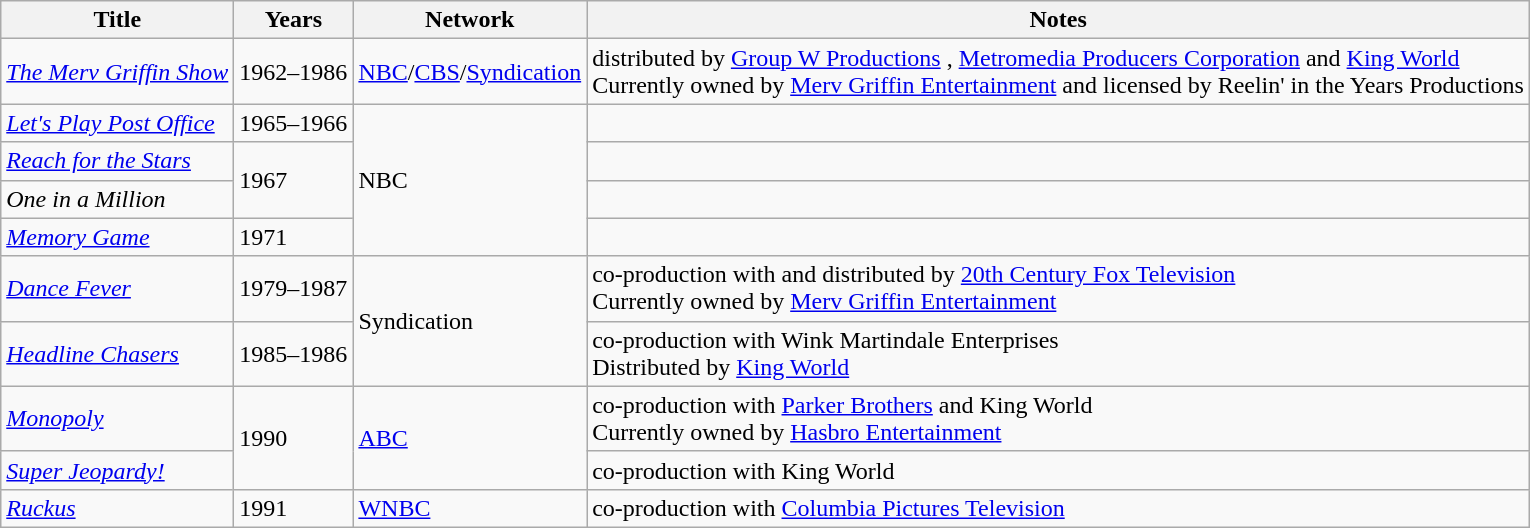<table class="wikitable sortable">
<tr>
<th>Title</th>
<th>Years</th>
<th>Network</th>
<th>Notes</th>
</tr>
<tr>
<td><em><a href='#'>The Merv Griffin Show</a></em></td>
<td>1962–1986</td>
<td><a href='#'>NBC</a>/<a href='#'>CBS</a>/<a href='#'>Syndication</a></td>
<td>distributed by <a href='#'>Group W Productions</a> , <a href='#'>Metromedia Producers Corporation</a>  and <a href='#'>King World</a> <br>Currently owned by <a href='#'>Merv Griffin Entertainment</a> and licensed by Reelin' in the Years Productions</td>
</tr>
<tr>
<td><em><a href='#'>Let's Play Post Office</a></em></td>
<td>1965–1966</td>
<td rowspan="4">NBC</td>
<td></td>
</tr>
<tr>
<td><em><a href='#'>Reach for the Stars</a></em></td>
<td rowspan="2">1967</td>
<td></td>
</tr>
<tr>
<td><em>One in a Million</em></td>
<td></td>
</tr>
<tr>
<td><em><a href='#'>Memory Game</a></em></td>
<td>1971</td>
<td></td>
</tr>
<tr>
<td><em><a href='#'>Dance Fever</a></em></td>
<td>1979–1987</td>
<td rowspan="2">Syndication</td>
<td>co-production with and distributed by <a href='#'>20th Century Fox Television</a><br>Currently owned by <a href='#'>Merv Griffin Entertainment</a></td>
</tr>
<tr>
<td><em><a href='#'>Headline Chasers</a></em></td>
<td>1985–1986</td>
<td>co-production with Wink Martindale Enterprises<br>Distributed by <a href='#'>King World</a></td>
</tr>
<tr>
<td><em><a href='#'>Monopoly</a></em></td>
<td rowspan="2">1990</td>
<td rowspan="2"><a href='#'>ABC</a></td>
<td>co-production with <a href='#'>Parker Brothers</a> and King World<br>Currently owned by <a href='#'>Hasbro Entertainment</a></td>
</tr>
<tr>
<td><em><a href='#'>Super Jeopardy!</a></em></td>
<td>co-production with King World</td>
</tr>
<tr>
<td><em><a href='#'>Ruckus</a></em></td>
<td>1991</td>
<td><a href='#'>WNBC</a></td>
<td>co-production with <a href='#'>Columbia Pictures Television</a></td>
</tr>
</table>
